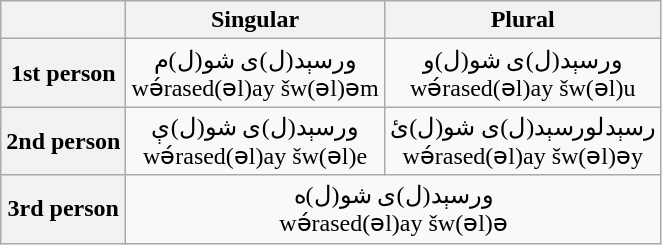<table class="wikitable" style="text-align: center">
<tr>
<th></th>
<th>Singular</th>
<th>Plural</th>
</tr>
<tr>
<th>1st person</th>
<td>ورسېد(ل)ی شو(ل)م<br>wə́rased(əl)ay šw(əl)əm</td>
<td>ورسېد(ل)ی شو(ل)و<br>wə́rased(əl)ay šw(əl)u</td>
</tr>
<tr>
<th>2nd person</th>
<td>ورسېد(ل)ی شو(ل)ې<br>wə́rased(əl)ay šw(əl)e</td>
<td>رسېدلورسېد(ل)ی شو(ل)ئ<br>wə́rased(əl)ay šw(əl)əy</td>
</tr>
<tr>
<th>3rd person</th>
<td colspan="2">ورسېد(ل)ی شو(ل)ه<br>wə́rased(əl)ay šw(əl)ə</td>
</tr>
</table>
